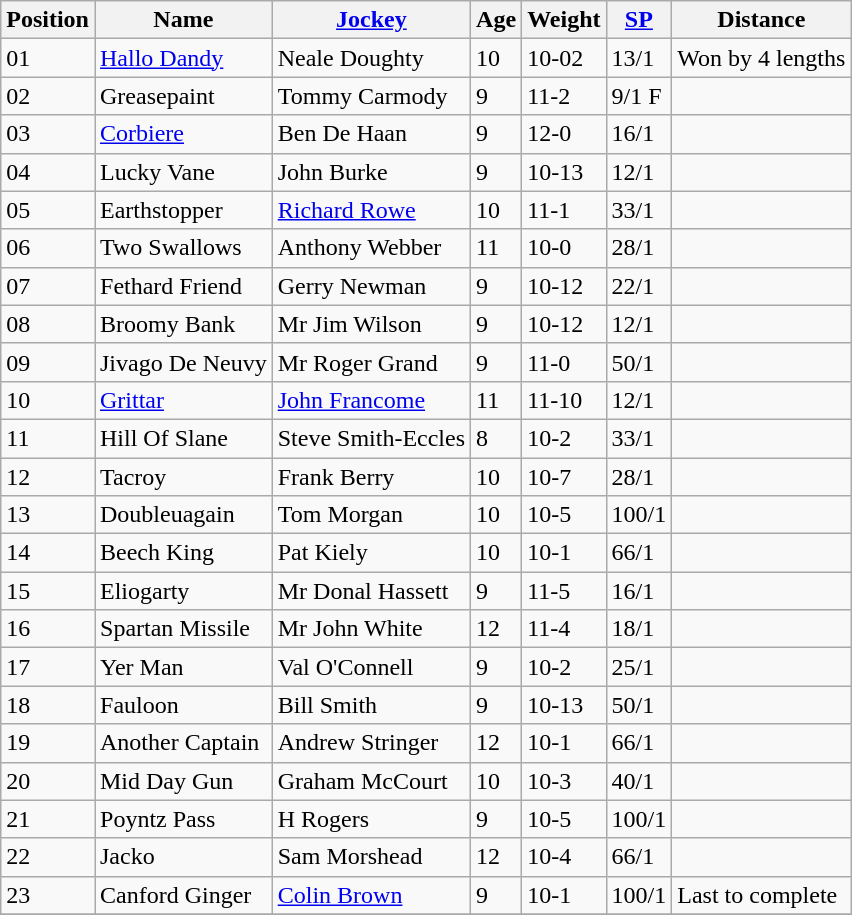<table class="wikitable sortable">
<tr>
<th>Position</th>
<th>Name</th>
<th><a href='#'>Jockey</a></th>
<th>Age</th>
<th>Weight</th>
<th><a href='#'>SP</a></th>
<th>Distance</th>
</tr>
<tr>
<td>01</td>
<td><a href='#'>Hallo Dandy</a></td>
<td>Neale Doughty</td>
<td>10</td>
<td>10-02</td>
<td>13/1</td>
<td>Won by 4 lengths</td>
</tr>
<tr>
<td>02</td>
<td>Greasepaint</td>
<td>Tommy Carmody</td>
<td>9</td>
<td>11-2</td>
<td>9/1 F</td>
<td></td>
</tr>
<tr>
<td>03</td>
<td><a href='#'>Corbiere</a></td>
<td>Ben De Haan</td>
<td>9</td>
<td>12-0</td>
<td>16/1</td>
<td></td>
</tr>
<tr>
<td>04</td>
<td>Lucky Vane</td>
<td>John Burke</td>
<td>9</td>
<td>10-13</td>
<td>12/1</td>
<td></td>
</tr>
<tr>
<td>05</td>
<td>Earthstopper</td>
<td><a href='#'>Richard Rowe</a></td>
<td>10</td>
<td>11-1</td>
<td>33/1</td>
<td></td>
</tr>
<tr>
<td>06</td>
<td>Two Swallows</td>
<td>Anthony Webber</td>
<td>11</td>
<td>10-0</td>
<td>28/1</td>
<td></td>
</tr>
<tr>
<td>07</td>
<td>Fethard Friend</td>
<td>Gerry Newman</td>
<td>9</td>
<td>10-12</td>
<td>22/1</td>
<td></td>
</tr>
<tr>
<td>08</td>
<td>Broomy Bank</td>
<td>Mr Jim Wilson</td>
<td>9</td>
<td>10-12</td>
<td>12/1</td>
<td></td>
</tr>
<tr>
<td>09</td>
<td>Jivago De Neuvy</td>
<td>Mr Roger Grand</td>
<td>9</td>
<td>11-0</td>
<td>50/1</td>
<td></td>
</tr>
<tr>
<td>10</td>
<td><a href='#'>Grittar</a></td>
<td><a href='#'>John Francome</a></td>
<td>11</td>
<td>11-10</td>
<td>12/1</td>
<td></td>
</tr>
<tr>
<td>11</td>
<td>Hill Of Slane</td>
<td>Steve Smith-Eccles</td>
<td>8</td>
<td>10-2</td>
<td>33/1</td>
<td></td>
</tr>
<tr>
<td>12</td>
<td>Tacroy</td>
<td>Frank Berry</td>
<td>10</td>
<td>10-7</td>
<td>28/1</td>
<td></td>
</tr>
<tr>
<td>13</td>
<td>Doubleuagain</td>
<td>Tom Morgan</td>
<td>10</td>
<td>10-5</td>
<td>100/1</td>
<td></td>
</tr>
<tr>
<td>14</td>
<td>Beech King</td>
<td>Pat Kiely</td>
<td>10</td>
<td>10-1</td>
<td>66/1</td>
<td></td>
</tr>
<tr>
<td>15</td>
<td>Eliogarty</td>
<td>Mr Donal Hassett</td>
<td>9</td>
<td>11-5</td>
<td>16/1</td>
<td></td>
</tr>
<tr>
<td>16</td>
<td>Spartan Missile</td>
<td>Mr John White</td>
<td>12</td>
<td>11-4</td>
<td>18/1</td>
<td></td>
</tr>
<tr>
<td>17</td>
<td>Yer Man</td>
<td>Val O'Connell</td>
<td>9</td>
<td>10-2</td>
<td>25/1</td>
<td></td>
</tr>
<tr>
<td>18</td>
<td>Fauloon</td>
<td>Bill Smith</td>
<td>9</td>
<td>10-13</td>
<td>50/1</td>
<td></td>
</tr>
<tr>
<td>19</td>
<td>Another Captain</td>
<td>Andrew Stringer</td>
<td>12</td>
<td>10-1</td>
<td>66/1</td>
<td></td>
</tr>
<tr>
<td>20</td>
<td>Mid Day Gun</td>
<td>Graham McCourt</td>
<td>10</td>
<td>10-3</td>
<td>40/1</td>
<td></td>
</tr>
<tr>
<td>21</td>
<td>Poyntz Pass</td>
<td>H Rogers</td>
<td>9</td>
<td>10-5</td>
<td>100/1</td>
<td></td>
</tr>
<tr>
<td>22</td>
<td>Jacko</td>
<td>Sam Morshead</td>
<td>12</td>
<td>10-4</td>
<td>66/1</td>
<td></td>
</tr>
<tr>
<td>23</td>
<td>Canford Ginger</td>
<td><a href='#'>Colin Brown</a></td>
<td>9</td>
<td>10-1</td>
<td>100/1</td>
<td>Last to complete</td>
</tr>
<tr>
</tr>
</table>
